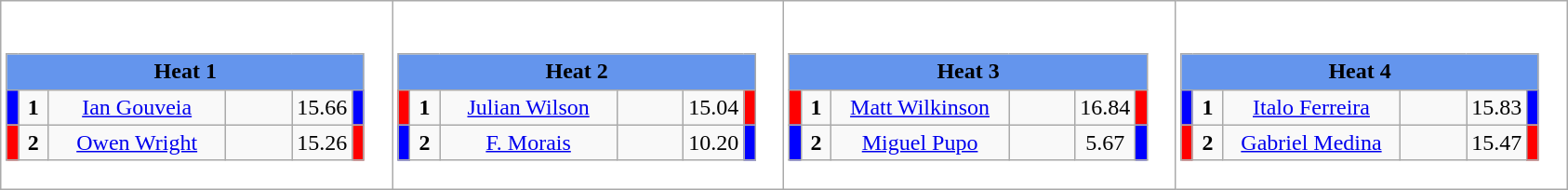<table class="wikitable" style="background:#fff;">
<tr>
<td><div><br><table class="wikitable">
<tr>
<td colspan="6"  style="text-align:center; background:#6495ed;"><strong>Heat 1</strong></td>
</tr>
<tr>
<td style="width:01px; background: #00f;"></td>
<td style="width:14px; text-align:center;"><strong>1</strong></td>
<td style="width:120px; text-align:center;"><a href='#'>Ian Gouveia</a></td>
<td style="width:40px; text-align:center;"></td>
<td style="width:20px; text-align:center;">15.66</td>
<td style="width:01px; background: #00f;"></td>
</tr>
<tr>
<td style="width:01px; background: #f00;"></td>
<td style="width:14px; text-align:center;"><strong>2</strong></td>
<td style="width:120px; text-align:center;"><a href='#'>Owen Wright</a></td>
<td style="width:40px; text-align:center;"></td>
<td style="width:20px; text-align:center;">15.26</td>
<td style="width:01px; background: #f00;"></td>
</tr>
</table>
</div></td>
<td><div><br><table class="wikitable">
<tr>
<td colspan="6"  style="text-align:center; background:#6495ed;"><strong>Heat 2</strong></td>
</tr>
<tr>
<td style="width:01px; background: #f00;"></td>
<td style="width:14px; text-align:center;"><strong>1</strong></td>
<td style="width:120px; text-align:center;"><a href='#'>Julian Wilson</a></td>
<td style="width:40px; text-align:center;"></td>
<td style="width:20px; text-align:center;">15.04</td>
<td style="width:01px; background: #f00;"></td>
</tr>
<tr>
<td style="width:01px; background: #00f;"></td>
<td style="width:14px; text-align:center;"><strong>2</strong></td>
<td style="width:120px; text-align:center;"><a href='#'>F. Morais</a></td>
<td style="width:40px; text-align:center;"></td>
<td style="width:20px; text-align:center;">10.20</td>
<td style="width:01px; background: #00f;"></td>
</tr>
</table>
</div></td>
<td><div><br><table class="wikitable">
<tr>
<td colspan="6"  style="text-align:center; background:#6495ed;"><strong>Heat 3</strong></td>
</tr>
<tr>
<td style="width:01px; background: #f00;"></td>
<td style="width:14px; text-align:center;"><strong>1</strong></td>
<td style="width:120px; text-align:center;"><a href='#'>Matt Wilkinson</a></td>
<td style="width:40px; text-align:center;"></td>
<td style="width:20px; text-align:center;">16.84</td>
<td style="width:01px; background: #f00;"></td>
</tr>
<tr>
<td style="width:01px; background: #00f;"></td>
<td style="width:14px; text-align:center;"><strong>2</strong></td>
<td style="width:120px; text-align:center;"><a href='#'>Miguel Pupo</a></td>
<td style="width:40px; text-align:center;"></td>
<td style="width:20px; text-align:center;">5.67</td>
<td style="width:01px; background: #00f;"></td>
</tr>
</table>
</div></td>
<td><div><br><table class="wikitable">
<tr>
<td colspan="6"  style="text-align:center; background:#6495ed;"><strong>Heat 4</strong></td>
</tr>
<tr>
<td style="width:01px; background: #00f;"></td>
<td style="width:14px; text-align:center;"><strong>1</strong></td>
<td style="width:120px; text-align:center;"><a href='#'>Italo Ferreira</a></td>
<td style="width:40px; text-align:center;"></td>
<td style="width:20px; text-align:center;">15.83</td>
<td style="width:01px; background: #00f;"></td>
</tr>
<tr>
<td style="width:01px; background: #f00;"></td>
<td style="width:14px; text-align:center;"><strong>2</strong></td>
<td style="width:120px; text-align:center;"><a href='#'>Gabriel Medina</a></td>
<td style="width:40px; text-align:center;"></td>
<td style="width:20px; text-align:center;">15.47</td>
<td style="width:01px; background: #f00;"></td>
</tr>
</table>
</div></td>
</tr>
</table>
